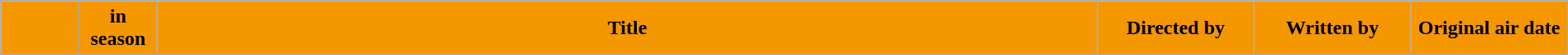<table class="wikitable" width="100%">
<tr>
<th style="background: #F59701" width=5%></th>
<th style="background: #F59701" width=5%> in season</th>
<th style="background: #F59701">Title</th>
<th style="background: #F59701" width=10%>Directed by</th>
<th style="background: #F59701" width=10%>Written by</th>
<th style="background: #F59701" width=10%>Original air date</th>
</tr>
<tr>
</tr>
</table>
